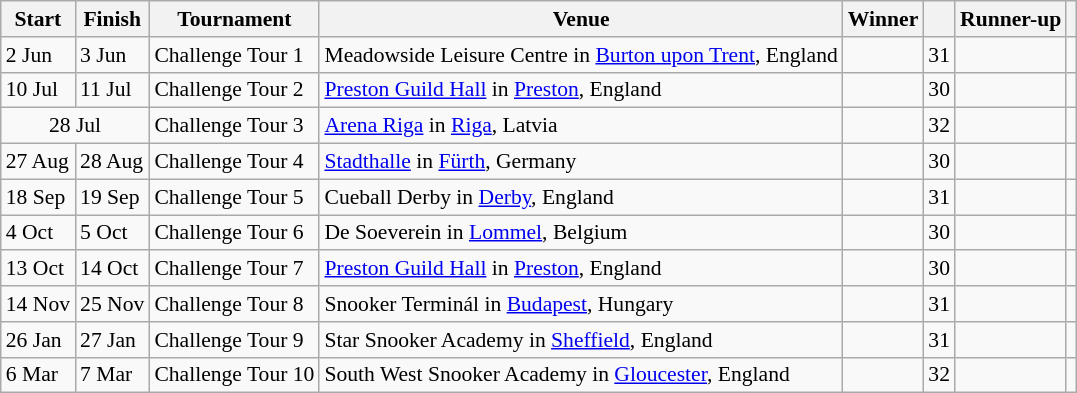<table class="wikitable" style="font-size: 90%">
<tr>
<th>Start</th>
<th>Finish</th>
<th>Tournament</th>
<th>Venue</th>
<th>Winner</th>
<th></th>
<th>Runner-up</th>
<th></th>
</tr>
<tr>
<td>2 Jun</td>
<td>3 Jun</td>
<td>Challenge Tour 1</td>
<td>Meadowside Leisure Centre in <a href='#'>Burton upon Trent</a>, England</td>
<td></td>
<td style="text-align:center;">31</td>
<td></td>
<td></td>
</tr>
<tr>
<td>10 Jul</td>
<td>11 Jul</td>
<td>Challenge Tour 2</td>
<td><a href='#'>Preston Guild Hall</a> in <a href='#'>Preston</a>, England</td>
<td></td>
<td style="text-align:center;">30</td>
<td></td>
<td></td>
</tr>
<tr>
<td colspan=2 style="text-align:center;">28 Jul</td>
<td>Challenge Tour 3</td>
<td><a href='#'>Arena Riga</a> in <a href='#'>Riga</a>, Latvia</td>
<td></td>
<td style="text-align:center;">32</td>
<td></td>
<td></td>
</tr>
<tr>
<td>27 Aug</td>
<td>28 Aug</td>
<td>Challenge Tour 4</td>
<td><a href='#'>Stadthalle</a> in <a href='#'>Fürth</a>, Germany</td>
<td></td>
<td style="text-align:center;">30</td>
<td></td>
<td></td>
</tr>
<tr>
<td>18 Sep</td>
<td>19 Sep</td>
<td>Challenge Tour 5</td>
<td>Cueball Derby in <a href='#'>Derby</a>, England</td>
<td></td>
<td style="text-align:center;">31</td>
<td></td>
<td></td>
</tr>
<tr>
<td>4 Oct</td>
<td>5 Oct</td>
<td>Challenge Tour 6</td>
<td>De Soeverein in <a href='#'>Lommel</a>, Belgium</td>
<td></td>
<td style="text-align:center;">30</td>
<td></td>
<td></td>
</tr>
<tr>
<td>13 Oct</td>
<td>14 Oct</td>
<td>Challenge Tour 7</td>
<td><a href='#'>Preston Guild Hall</a> in <a href='#'>Preston</a>, England</td>
<td></td>
<td style="text-align:center;">30</td>
<td></td>
<td></td>
</tr>
<tr>
<td>14 Nov</td>
<td>25 Nov</td>
<td>Challenge Tour 8</td>
<td>Snooker Terminál in <a href='#'>Budapest</a>, Hungary</td>
<td></td>
<td style="text-align:center;">31</td>
<td></td>
<td></td>
</tr>
<tr>
<td>26 Jan</td>
<td>27 Jan</td>
<td>Challenge Tour 9</td>
<td>Star Snooker Academy in <a href='#'>Sheffield</a>, England</td>
<td></td>
<td style="text-align:center;">31</td>
<td></td>
<td></td>
</tr>
<tr>
<td>6 Mar</td>
<td>7 Mar</td>
<td>Challenge Tour 10</td>
<td>South West Snooker Academy in <a href='#'>Gloucester</a>, England</td>
<td></td>
<td style="text-align:center;">32</td>
<td></td>
<td></td>
</tr>
</table>
